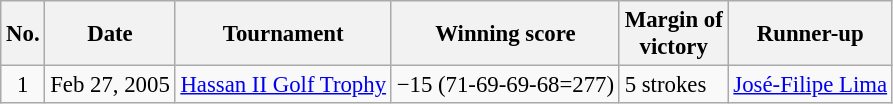<table class="wikitable" style="font-size:95%;">
<tr>
<th>No.</th>
<th>Date</th>
<th>Tournament</th>
<th>Winning score</th>
<th>Margin of<br>victory</th>
<th>Runner-up</th>
</tr>
<tr>
<td align=center>1</td>
<td align=right>Feb 27, 2005</td>
<td><a href='#'>Hassan II Golf Trophy</a></td>
<td>−15 (71-69-69-68=277)</td>
<td>5 strokes</td>
<td> <a href='#'>José-Filipe Lima</a></td>
</tr>
</table>
